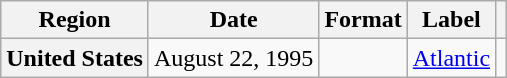<table class="wikitable plainrowheaders">
<tr>
<th scope="col">Region</th>
<th scope="col">Date</th>
<th scope="col">Format</th>
<th scope="col">Label</th>
<th scope="col"></th>
</tr>
<tr>
<th scope="row">United States</th>
<td>August 22, 1995</td>
<td></td>
<td><a href='#'>Atlantic</a></td>
<td style="text-align:center;"></td>
</tr>
</table>
